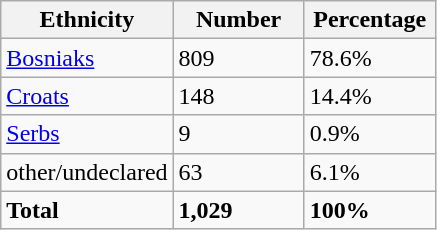<table class="wikitable">
<tr>
<th width="100px">Ethnicity</th>
<th width="80px">Number</th>
<th width="80px">Percentage</th>
</tr>
<tr>
<td><a href='#'>Bosniaks</a></td>
<td>809</td>
<td>78.6%</td>
</tr>
<tr>
<td><a href='#'>Croats</a></td>
<td>148</td>
<td>14.4%</td>
</tr>
<tr>
<td><a href='#'>Serbs</a></td>
<td>9</td>
<td>0.9%</td>
</tr>
<tr>
<td>other/undeclared</td>
<td>63</td>
<td>6.1%</td>
</tr>
<tr>
<td><strong>Total</strong></td>
<td><strong>1,029</strong></td>
<td><strong>100%</strong></td>
</tr>
</table>
